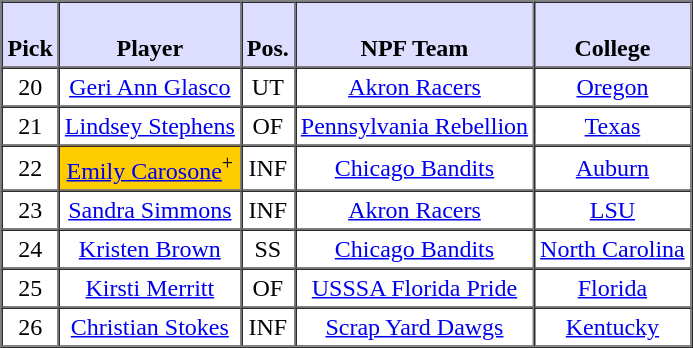<table style="text-align: center" border="1" cellpadding="3" cellspacing="0">
<tr>
<th style="background:#ddf;"><br>Pick</th>
<th style="background:#ddf;"><br>Player</th>
<th style="background:#ddf;"><br>Pos.</th>
<th style="background:#ddf;"><br>NPF Team</th>
<th style="background:#ddf;"><br>College</th>
</tr>
<tr>
<td>20</td>
<td><a href='#'>Geri Ann Glasco</a></td>
<td>UT</td>
<td><a href='#'>Akron Racers</a></td>
<td><a href='#'>Oregon</a></td>
</tr>
<tr>
<td>21</td>
<td><a href='#'>Lindsey Stephens</a></td>
<td>OF</td>
<td><a href='#'>Pennsylvania Rebellion</a></td>
<td><a href='#'>Texas</a></td>
</tr>
<tr>
<td>22</td>
<td style="background:#FFCC00;"><a href='#'>Emily Carosone</a><sup>+</sup></td>
<td>INF</td>
<td><a href='#'>Chicago Bandits</a></td>
<td><a href='#'>Auburn</a></td>
</tr>
<tr>
<td>23</td>
<td><a href='#'>Sandra Simmons</a></td>
<td>INF</td>
<td><a href='#'>Akron Racers</a></td>
<td><a href='#'>LSU</a></td>
</tr>
<tr>
<td>24</td>
<td><a href='#'>Kristen Brown</a></td>
<td>SS</td>
<td><a href='#'>Chicago Bandits</a></td>
<td><a href='#'>North Carolina</a></td>
</tr>
<tr>
<td>25</td>
<td><a href='#'>Kirsti Merritt</a></td>
<td>OF</td>
<td><a href='#'>USSSA Florida Pride</a></td>
<td><a href='#'>Florida</a></td>
</tr>
<tr>
<td>26</td>
<td><a href='#'>Christian Stokes</a></td>
<td>INF</td>
<td><a href='#'>Scrap Yard Dawgs</a></td>
<td><a href='#'>Kentucky</a></td>
</tr>
</table>
